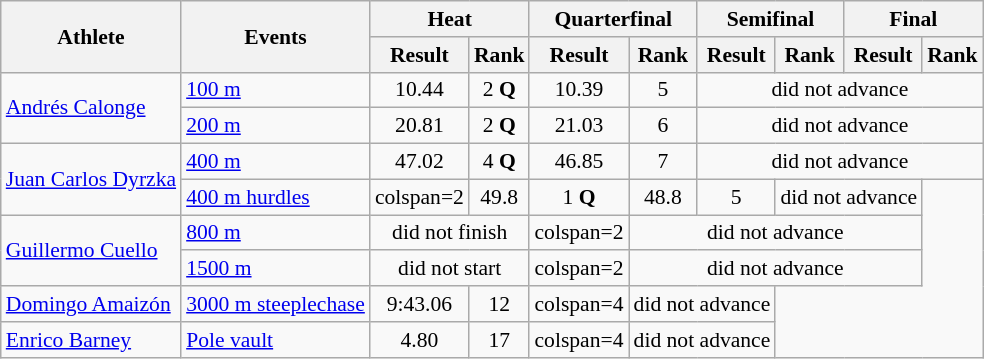<table class=wikitable style="font-size:90%">
<tr>
<th rowspan="2">Athlete</th>
<th rowspan="2">Events</th>
<th colspan="2">Heat</th>
<th colspan="2">Quarterfinal</th>
<th colspan="2">Semifinal</th>
<th colspan="2">Final</th>
</tr>
<tr>
<th>Result</th>
<th>Rank</th>
<th>Result</th>
<th>Rank</th>
<th>Result</th>
<th>Rank</th>
<th>Result</th>
<th>Rank</th>
</tr>
<tr align=center>
<td align=left rowspan=2><a href='#'>Andrés Calonge</a></td>
<td align=left><a href='#'>100 m</a></td>
<td>10.44</td>
<td>2 <strong>Q</strong></td>
<td>10.39</td>
<td>5</td>
<td align=center colspan=4>did not advance</td>
</tr>
<tr align=center>
<td align=left><a href='#'>200 m</a></td>
<td>20.81</td>
<td>2 <strong>Q</strong></td>
<td>21.03</td>
<td>6</td>
<td align=center colspan=4>did not advance</td>
</tr>
<tr align=center>
<td align=left rowspan=2><a href='#'>Juan Carlos Dyrzka</a></td>
<td align=left><a href='#'>400 m</a></td>
<td>47.02</td>
<td>4 <strong>Q</strong></td>
<td>46.85</td>
<td>7</td>
<td colspan=4>did not advance</td>
</tr>
<tr align=center>
<td align=left><a href='#'>400 m hurdles</a></td>
<td>colspan=2 </td>
<td>49.8</td>
<td>1 <strong>Q</strong></td>
<td>48.8</td>
<td>5</td>
<td colspan=2>did not advance</td>
</tr>
<tr align=center>
<td align=left rowspan=2><a href='#'>Guillermo Cuello</a></td>
<td align=left><a href='#'>800 m</a></td>
<td colspan=2>did not finish</td>
<td>colspan=2 </td>
<td colspan=4>did not advance</td>
</tr>
<tr align=center>
<td align=left><a href='#'>1500 m</a></td>
<td colspan=2>did not start</td>
<td>colspan=2 </td>
<td colspan=4>did not advance</td>
</tr>
<tr align=center>
<td align=left><a href='#'>Domingo Amaizón</a></td>
<td align=left><a href='#'>3000 m steeplechase</a></td>
<td>9:43.06</td>
<td>12</td>
<td>colspan=4 </td>
<td colspan=2>did not advance</td>
</tr>
<tr align=center>
<td align=left><a href='#'>Enrico Barney</a></td>
<td align=left><a href='#'>Pole vault</a></td>
<td>4.80</td>
<td>17</td>
<td>colspan=4 </td>
<td colspan=2>did not advance</td>
</tr>
</table>
